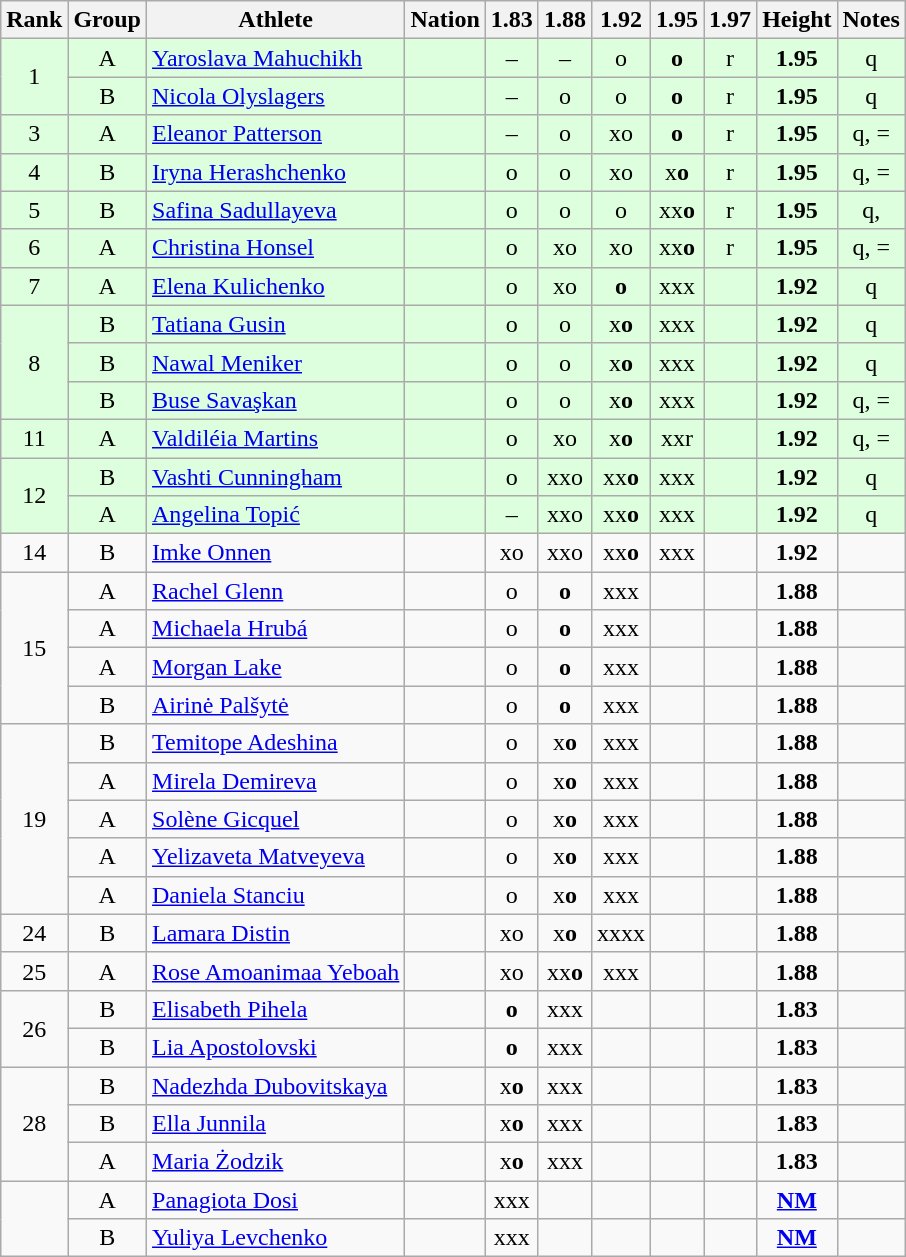<table class="wikitable sortable" style="text-align:center">
<tr>
<th>Rank</th>
<th>Group</th>
<th>Athlete</th>
<th>Nation</th>
<th>1.83</th>
<th>1.88</th>
<th>1.92</th>
<th>1.95</th>
<th>1.97</th>
<th>Height</th>
<th>Notes</th>
</tr>
<tr bgcolor=ddffdd>
<td rowspan=2>1</td>
<td>A</td>
<td align="left"><a href='#'>Yaroslava Mahuchikh</a></td>
<td align=left></td>
<td>–</td>
<td>–</td>
<td>o</td>
<td><strong>o</strong></td>
<td>r</td>
<td><strong>1.95</strong></td>
<td>q</td>
</tr>
<tr bgcolor=ddffdd>
<td>B</td>
<td align="left"><a href='#'>Nicola Olyslagers</a></td>
<td align="left"></td>
<td>–</td>
<td>o</td>
<td>o</td>
<td><strong>o</strong></td>
<td>r</td>
<td><strong>1.95</strong></td>
<td>q</td>
</tr>
<tr bgcolor=ddffdd>
<td>3</td>
<td>A</td>
<td align="left"><a href='#'>Eleanor Patterson</a></td>
<td align="left"></td>
<td>–</td>
<td>o</td>
<td>xo</td>
<td><strong>o</strong></td>
<td>r</td>
<td><strong>1.95</strong></td>
<td>q, =</td>
</tr>
<tr bgcolor=ddffdd>
<td>4</td>
<td>B</td>
<td align="left"><a href='#'>Iryna Herashchenko</a></td>
<td align="left"></td>
<td>o</td>
<td>o</td>
<td>xo</td>
<td>x<strong>o</strong></td>
<td>r</td>
<td><strong>1.95</strong></td>
<td>q, =</td>
</tr>
<tr bgcolor=ddffdd>
<td>5</td>
<td>B</td>
<td align="left"><a href='#'>Safina Sadullayeva</a></td>
<td align="left"></td>
<td>o</td>
<td>o</td>
<td>o</td>
<td>xx<strong>o</strong></td>
<td>r</td>
<td><strong>1.95</strong></td>
<td>q, </td>
</tr>
<tr bgcolor=ddffdd>
<td>6</td>
<td>A</td>
<td align="left"><a href='#'>Christina Honsel</a></td>
<td align="left"></td>
<td>o</td>
<td>xo</td>
<td>xo</td>
<td>xx<strong>o</strong></td>
<td>r</td>
<td><strong>1.95</strong></td>
<td>q, =</td>
</tr>
<tr bgcolor=ddffdd>
<td>7</td>
<td>A</td>
<td align="left"><a href='#'>Elena Kulichenko</a></td>
<td align="left"></td>
<td>o</td>
<td>xo</td>
<td><strong>o</strong></td>
<td>xxx</td>
<td></td>
<td><strong>1.92</strong></td>
<td>q</td>
</tr>
<tr bgcolor=ddffdd>
<td rowspan=3>8</td>
<td>B</td>
<td align="left"><a href='#'>Tatiana Gusin</a></td>
<td align="left"></td>
<td>o</td>
<td>o</td>
<td>x<strong>o</strong></td>
<td>xxx</td>
<td></td>
<td><strong>1.92</strong></td>
<td>q</td>
</tr>
<tr bgcolor=ddffdd>
<td>B</td>
<td align="left"><a href='#'>Nawal Meniker</a></td>
<td align="left"></td>
<td>o</td>
<td>o</td>
<td>x<strong>o</strong></td>
<td>xxx</td>
<td></td>
<td><strong>1.92</strong></td>
<td>q</td>
</tr>
<tr bgcolor=ddffdd>
<td>B</td>
<td align="left"><a href='#'>Buse Savaşkan</a></td>
<td align="left"></td>
<td>o</td>
<td>o</td>
<td>x<strong>o</strong></td>
<td>xxx</td>
<td></td>
<td><strong>1.92</strong></td>
<td>q, =</td>
</tr>
<tr bgcolor=ddffdd>
<td>11</td>
<td>A</td>
<td align="left"><a href='#'>Valdiléia Martins</a></td>
<td align="left"></td>
<td>o</td>
<td>xo</td>
<td>x<strong>o</strong></td>
<td>xxr</td>
<td></td>
<td><strong>1.92</strong></td>
<td>q, =</td>
</tr>
<tr bgcolor=ddffdd>
<td rowspan=2>12</td>
<td>B</td>
<td align="left"><a href='#'>Vashti Cunningham</a></td>
<td align="left"></td>
<td>o</td>
<td>xxo</td>
<td>xx<strong>o</strong></td>
<td>xxx</td>
<td></td>
<td><strong>1.92</strong></td>
<td>q</td>
</tr>
<tr bgcolor=ddffdd>
<td>A</td>
<td align="left"><a href='#'>Angelina Topić</a></td>
<td align="left"></td>
<td>–</td>
<td>xxo</td>
<td>xx<strong>o</strong></td>
<td>xxx</td>
<td></td>
<td><strong>1.92</strong></td>
<td>q</td>
</tr>
<tr>
<td>14</td>
<td>B</td>
<td align="left"><a href='#'>Imke Onnen</a></td>
<td align="left"></td>
<td>xo</td>
<td>xxo</td>
<td>xx<strong>o</strong></td>
<td>xxx</td>
<td></td>
<td><strong>1.92</strong></td>
<td></td>
</tr>
<tr>
<td rowspan=4>15</td>
<td>A</td>
<td align="left"><a href='#'>Rachel Glenn</a></td>
<td align="left"></td>
<td>o</td>
<td><strong>o</strong></td>
<td>xxx</td>
<td></td>
<td></td>
<td><strong>1.88</strong></td>
<td></td>
</tr>
<tr>
<td>A</td>
<td align="left"><a href='#'>Michaela Hrubá</a></td>
<td align="left"></td>
<td>o</td>
<td><strong>o</strong></td>
<td>xxx</td>
<td></td>
<td></td>
<td><strong>1.88</strong></td>
<td></td>
</tr>
<tr>
<td>A</td>
<td align="left"><a href='#'>Morgan Lake</a></td>
<td align="left"></td>
<td>o</td>
<td><strong>o</strong></td>
<td>xxx</td>
<td></td>
<td></td>
<td><strong>1.88</strong></td>
<td></td>
</tr>
<tr>
<td>B</td>
<td align="left"><a href='#'>Airinė Palšytė</a></td>
<td align="left"></td>
<td>o</td>
<td><strong>o</strong></td>
<td>xxx</td>
<td></td>
<td></td>
<td><strong>1.88</strong></td>
<td></td>
</tr>
<tr>
<td rowspan=5>19</td>
<td>B</td>
<td align="left"><a href='#'>Temitope Adeshina</a></td>
<td align="left"></td>
<td>o</td>
<td>x<strong>o</strong></td>
<td>xxx</td>
<td></td>
<td></td>
<td><strong>1.88</strong></td>
<td></td>
</tr>
<tr>
<td>A</td>
<td align="left"><a href='#'>Mirela Demireva</a></td>
<td align="left"></td>
<td>o</td>
<td>x<strong>o</strong></td>
<td>xxx</td>
<td></td>
<td></td>
<td><strong>1.88</strong></td>
<td></td>
</tr>
<tr>
<td>A</td>
<td align="left"><a href='#'>Solène Gicquel</a></td>
<td align="left"></td>
<td>o</td>
<td>x<strong>o</strong></td>
<td>xxx</td>
<td></td>
<td></td>
<td><strong>1.88</strong></td>
<td></td>
</tr>
<tr>
<td>A</td>
<td align="left"><a href='#'>Yelizaveta Matveyeva</a></td>
<td align="left"></td>
<td>o</td>
<td>x<strong>o</strong></td>
<td>xxx</td>
<td></td>
<td></td>
<td><strong>1.88</strong></td>
<td></td>
</tr>
<tr>
<td>A</td>
<td align="left"><a href='#'>Daniela Stanciu</a></td>
<td align="left"></td>
<td>o</td>
<td>x<strong>o</strong></td>
<td>xxx</td>
<td></td>
<td></td>
<td><strong>1.88</strong></td>
<td></td>
</tr>
<tr>
<td>24</td>
<td>B</td>
<td align="left"><a href='#'>Lamara Distin</a></td>
<td align="left"></td>
<td>xo</td>
<td>x<strong>o</strong></td>
<td>xxxx</td>
<td></td>
<td></td>
<td><strong>1.88</strong></td>
<td></td>
</tr>
<tr>
<td>25</td>
<td>A</td>
<td align="left"><a href='#'>Rose Amoanimaa Yeboah</a></td>
<td align="left"></td>
<td>xo</td>
<td>xx<strong>o</strong></td>
<td>xxx</td>
<td></td>
<td></td>
<td><strong>1.88</strong></td>
<td></td>
</tr>
<tr>
<td rowspan=2>26</td>
<td>B</td>
<td align="left"><a href='#'>Elisabeth Pihela</a></td>
<td align="left"></td>
<td><strong>o</strong></td>
<td>xxx</td>
<td></td>
<td></td>
<td></td>
<td><strong>1.83</strong></td>
<td></td>
</tr>
<tr>
<td>B</td>
<td align="left"><a href='#'>Lia Apostolovski</a></td>
<td align="left"></td>
<td><strong>o</strong></td>
<td>xxx</td>
<td></td>
<td></td>
<td></td>
<td><strong>1.83</strong></td>
<td></td>
</tr>
<tr>
<td rowspan=3>28</td>
<td>B</td>
<td align="left"><a href='#'>Nadezhda Dubovitskaya</a></td>
<td align="left"></td>
<td>x<strong>o</strong></td>
<td>xxx</td>
<td></td>
<td></td>
<td></td>
<td><strong>1.83</strong></td>
<td></td>
</tr>
<tr>
<td>B</td>
<td align="left"><a href='#'>Ella Junnila</a></td>
<td align="left"></td>
<td>x<strong>o</strong></td>
<td>xxx</td>
<td></td>
<td></td>
<td></td>
<td><strong>1.83</strong></td>
<td></td>
</tr>
<tr>
<td>A</td>
<td align="left"><a href='#'>Maria Żodzik</a></td>
<td align="left"></td>
<td>x<strong>o</strong></td>
<td>xxx</td>
<td></td>
<td></td>
<td></td>
<td><strong>1.83</strong></td>
<td></td>
</tr>
<tr>
<td rowspan="2"></td>
<td>A</td>
<td align="left"><a href='#'>Panagiota Dosi</a></td>
<td align="left"></td>
<td>xxx</td>
<td></td>
<td></td>
<td></td>
<td></td>
<td><a href='#'><abbr><strong>NM</strong></abbr></a></td>
<td></td>
</tr>
<tr>
<td>B</td>
<td align="left"><a href='#'>Yuliya Levchenko</a></td>
<td align="left"></td>
<td>xxx</td>
<td></td>
<td></td>
<td></td>
<td></td>
<td><a href='#'><abbr><strong>NM</strong></abbr></a></td>
<td></td>
</tr>
</table>
